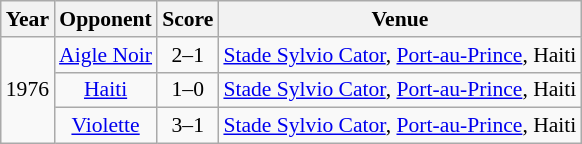<table class="wikitable" style="font-size: 90%; text-align:left">
<tr>
<th>Year</th>
<th>Opponent</th>
<th>Score</th>
<th>Venue</th>
</tr>
<tr>
<td rowspan=3>1976</td>
<td align=center> <a href='#'>Aigle Noir</a></td>
<td align=center>2–1</td>
<td><a href='#'>Stade Sylvio Cator</a>, <a href='#'>Port-au-Prince</a>, Haiti</td>
</tr>
<tr>
<td align=center> <a href='#'>Haiti</a></td>
<td align=center>1–0</td>
<td><a href='#'>Stade Sylvio Cator</a>, <a href='#'>Port-au-Prince</a>, Haiti</td>
</tr>
<tr>
<td align=center> <a href='#'>Violette</a></td>
<td align=center>3–1</td>
<td><a href='#'>Stade Sylvio Cator</a>, <a href='#'>Port-au-Prince</a>, Haiti</td>
</tr>
</table>
